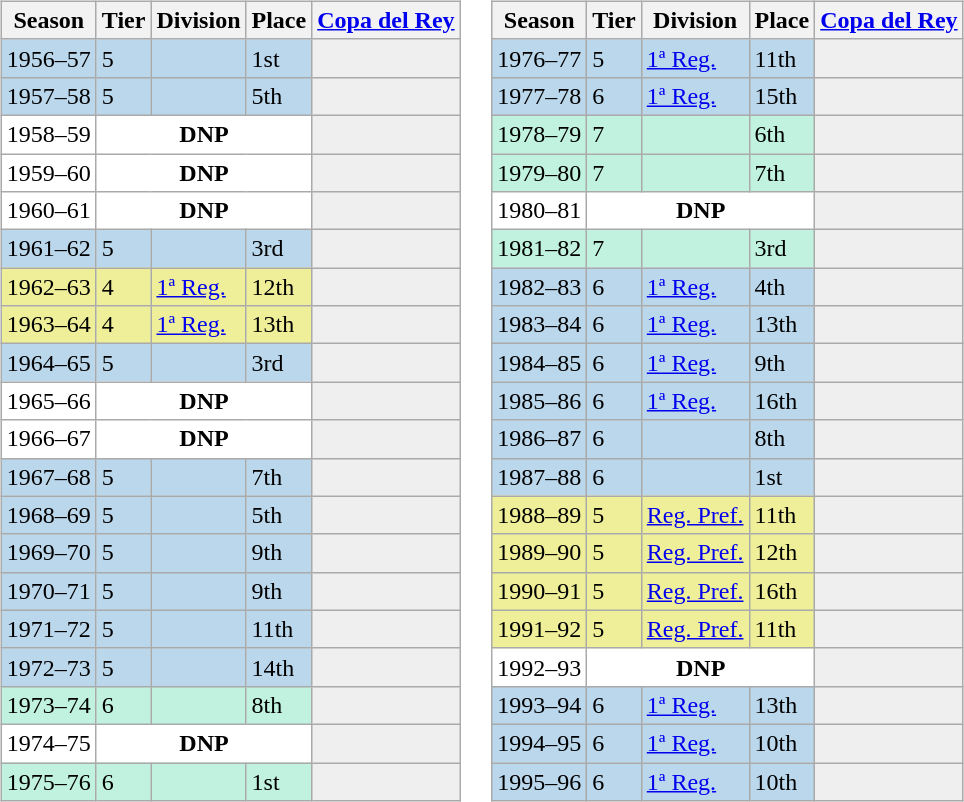<table>
<tr>
<td valign="top" width=0%><br><table class="wikitable">
<tr style="background:#f0f6fa;">
<th>Season</th>
<th>Tier</th>
<th>Division</th>
<th>Place</th>
<th><a href='#'>Copa del Rey</a></th>
</tr>
<tr>
<td style="background:#BBD7EC;">1956–57</td>
<td style="background:#BBD7EC;">5</td>
<td style="background:#BBD7EC;"></td>
<td style="background:#BBD7EC;">1st</td>
<th style="background:#efefef;"></th>
</tr>
<tr>
<td style="background:#BBD7EC;">1957–58</td>
<td style="background:#BBD7EC;">5</td>
<td style="background:#BBD7EC;"></td>
<td style="background:#BBD7EC;">5th</td>
<th style="background:#efefef;"></th>
</tr>
<tr>
<td style="background:#FFFFFF;">1958–59</td>
<th style="background:#FFFFFF;" colspan="3">DNP</th>
<th style="background:#efefef;"></th>
</tr>
<tr>
<td style="background:#FFFFFF;">1959–60</td>
<th style="background:#FFFFFF;" colspan="3">DNP</th>
<th style="background:#efefef;"></th>
</tr>
<tr>
<td style="background:#FFFFFF;">1960–61</td>
<th style="background:#FFFFFF;" colspan="3">DNP</th>
<th style="background:#efefef;"></th>
</tr>
<tr>
<td style="background:#BBD7EC;">1961–62</td>
<td style="background:#BBD7EC;">5</td>
<td style="background:#BBD7EC;"></td>
<td style="background:#BBD7EC;">3rd</td>
<th style="background:#efefef;"></th>
</tr>
<tr>
<td style="background:#EFEF99;">1962–63</td>
<td style="background:#EFEF99;">4</td>
<td style="background:#EFEF99;"><a href='#'>1ª Reg.</a></td>
<td style="background:#EFEF99;">12th</td>
<th style="background:#efefef;"></th>
</tr>
<tr>
<td style="background:#EFEF99;">1963–64</td>
<td style="background:#EFEF99;">4</td>
<td style="background:#EFEF99;"><a href='#'>1ª Reg.</a></td>
<td style="background:#EFEF99;">13th</td>
<th style="background:#efefef;"></th>
</tr>
<tr>
<td style="background:#BBD7EC;">1964–65</td>
<td style="background:#BBD7EC;">5</td>
<td style="background:#BBD7EC;"></td>
<td style="background:#BBD7EC;">3rd</td>
<th style="background:#efefef;"></th>
</tr>
<tr>
<td style="background:#FFFFFF;">1965–66</td>
<th style="background:#FFFFFF;" colspan="3">DNP</th>
<th style="background:#efefef;"></th>
</tr>
<tr>
<td style="background:#FFFFFF;">1966–67</td>
<th style="background:#FFFFFF;" colspan="3">DNP</th>
<th style="background:#efefef;"></th>
</tr>
<tr>
<td style="background:#BBD7EC;">1967–68</td>
<td style="background:#BBD7EC;">5</td>
<td style="background:#BBD7EC;"></td>
<td style="background:#BBD7EC;">7th</td>
<th style="background:#efefef;"></th>
</tr>
<tr>
<td style="background:#BBD7EC;">1968–69</td>
<td style="background:#BBD7EC;">5</td>
<td style="background:#BBD7EC;"></td>
<td style="background:#BBD7EC;">5th</td>
<th style="background:#efefef;"></th>
</tr>
<tr>
<td style="background:#BBD7EC;">1969–70</td>
<td style="background:#BBD7EC;">5</td>
<td style="background:#BBD7EC;"></td>
<td style="background:#BBD7EC;">9th</td>
<th style="background:#efefef;"></th>
</tr>
<tr>
<td style="background:#BBD7EC;">1970–71</td>
<td style="background:#BBD7EC;">5</td>
<td style="background:#BBD7EC;"></td>
<td style="background:#BBD7EC;">9th</td>
<th style="background:#efefef;"></th>
</tr>
<tr>
<td style="background:#BBD7EC;">1971–72</td>
<td style="background:#BBD7EC;">5</td>
<td style="background:#BBD7EC;"></td>
<td style="background:#BBD7EC;">11th</td>
<th style="background:#efefef;"></th>
</tr>
<tr>
<td style="background:#BBD7EC;">1972–73</td>
<td style="background:#BBD7EC;">5</td>
<td style="background:#BBD7EC;"></td>
<td style="background:#BBD7EC;">14th</td>
<th style="background:#efefef;"></th>
</tr>
<tr>
<td style="background:#C0F2DF;">1973–74</td>
<td style="background:#C0F2DF;">6</td>
<td style="background:#C0F2DF;"></td>
<td style="background:#C0F2DF;">8th</td>
<th style="background:#efefef;"></th>
</tr>
<tr>
<td style="background:#FFFFFF;">1974–75</td>
<th style="background:#FFFFFF;" colspan="3">DNP</th>
<th style="background:#efefef;"></th>
</tr>
<tr>
<td style="background:#C0F2DF;">1975–76</td>
<td style="background:#C0F2DF;">6</td>
<td style="background:#C0F2DF;"></td>
<td style="background:#C0F2DF;">1st</td>
<th style="background:#efefef;"></th>
</tr>
</table>
</td>
<td valign="top" width=0%><br><table class="wikitable">
<tr style="background:#f0f6fa;">
<th>Season</th>
<th>Tier</th>
<th>Division</th>
<th>Place</th>
<th><a href='#'>Copa del Rey</a></th>
</tr>
<tr>
<td style="background:#BBD7EC;">1976–77</td>
<td style="background:#BBD7EC;">5</td>
<td style="background:#BBD7EC;"><a href='#'>1ª Reg.</a></td>
<td style="background:#BBD7EC;">11th</td>
<th style="background:#efefef;"></th>
</tr>
<tr>
<td style="background:#BBD7EC;">1977–78</td>
<td style="background:#BBD7EC;">6</td>
<td style="background:#BBD7EC;"><a href='#'>1ª Reg.</a></td>
<td style="background:#BBD7EC;">15th</td>
<th style="background:#efefef;"></th>
</tr>
<tr>
<td style="background:#C0F2DF;">1978–79</td>
<td style="background:#C0F2DF;">7</td>
<td style="background:#C0F2DF;"></td>
<td style="background:#C0F2DF;">6th</td>
<th style="background:#efefef;"></th>
</tr>
<tr>
<td style="background:#C0F2DF;">1979–80</td>
<td style="background:#C0F2DF;">7</td>
<td style="background:#C0F2DF;"></td>
<td style="background:#C0F2DF;">7th</td>
<th style="background:#efefef;"></th>
</tr>
<tr>
<td style="background:#FFFFFF;">1980–81</td>
<th style="background:#FFFFFF;" colspan="3">DNP</th>
<th style="background:#efefef;"></th>
</tr>
<tr>
<td style="background:#C0F2DF;">1981–82</td>
<td style="background:#C0F2DF;">7</td>
<td style="background:#C0F2DF;"></td>
<td style="background:#C0F2DF;">3rd</td>
<th style="background:#efefef;"></th>
</tr>
<tr>
<td style="background:#BBD7EC;">1982–83</td>
<td style="background:#BBD7EC;">6</td>
<td style="background:#BBD7EC;"><a href='#'>1ª Reg.</a></td>
<td style="background:#BBD7EC;">4th</td>
<th style="background:#efefef;"></th>
</tr>
<tr>
<td style="background:#BBD7EC;">1983–84</td>
<td style="background:#BBD7EC;">6</td>
<td style="background:#BBD7EC;"><a href='#'>1ª Reg.</a></td>
<td style="background:#BBD7EC;">13th</td>
<th style="background:#efefef;"></th>
</tr>
<tr>
<td style="background:#BBD7EC;">1984–85</td>
<td style="background:#BBD7EC;">6</td>
<td style="background:#BBD7EC;"><a href='#'>1ª Reg.</a></td>
<td style="background:#BBD7EC;">9th</td>
<th style="background:#efefef;"></th>
</tr>
<tr>
<td style="background:#BBD7EC;">1985–86</td>
<td style="background:#BBD7EC;">6</td>
<td style="background:#BBD7EC;"><a href='#'>1ª Reg.</a></td>
<td style="background:#BBD7EC;">16th</td>
<th style="background:#efefef;"></th>
</tr>
<tr>
<td style="background:#BBD7EC;">1986–87</td>
<td style="background:#BBD7EC;">6</td>
<td style="background:#BBD7EC;"></td>
<td style="background:#BBD7EC;">8th</td>
<th style="background:#efefef;"></th>
</tr>
<tr>
<td style="background:#BBD7EC;">1987–88</td>
<td style="background:#BBD7EC;">6</td>
<td style="background:#BBD7EC;"></td>
<td style="background:#BBD7EC;">1st</td>
<th style="background:#efefef;"></th>
</tr>
<tr>
<td style="background:#EFEF99;">1988–89</td>
<td style="background:#EFEF99;">5</td>
<td style="background:#EFEF99;"><a href='#'>Reg. Pref.</a></td>
<td style="background:#EFEF99;">11th</td>
<th style="background:#efefef;"></th>
</tr>
<tr>
<td style="background:#EFEF99;">1989–90</td>
<td style="background:#EFEF99;">5</td>
<td style="background:#EFEF99;"><a href='#'>Reg. Pref.</a></td>
<td style="background:#EFEF99;">12th</td>
<th style="background:#efefef;"></th>
</tr>
<tr>
<td style="background:#EFEF99;">1990–91</td>
<td style="background:#EFEF99;">5</td>
<td style="background:#EFEF99;"><a href='#'>Reg. Pref.</a></td>
<td style="background:#EFEF99;">16th</td>
<th style="background:#efefef;"></th>
</tr>
<tr>
<td style="background:#EFEF99;">1991–92</td>
<td style="background:#EFEF99;">5</td>
<td style="background:#EFEF99;"><a href='#'>Reg. Pref.</a></td>
<td style="background:#EFEF99;">11th</td>
<th style="background:#efefef;"></th>
</tr>
<tr>
<td style="background:#FFFFFF;">1992–93</td>
<th style="background:#FFFFFF;" colspan="3">DNP</th>
<th style="background:#efefef;"></th>
</tr>
<tr>
<td style="background:#BBD7EC;">1993–94</td>
<td style="background:#BBD7EC;">6</td>
<td style="background:#BBD7EC;"><a href='#'>1ª Reg.</a></td>
<td style="background:#BBD7EC;">13th</td>
<th style="background:#efefef;"></th>
</tr>
<tr>
<td style="background:#BBD7EC;">1994–95</td>
<td style="background:#BBD7EC;">6</td>
<td style="background:#BBD7EC;"><a href='#'>1ª Reg.</a></td>
<td style="background:#BBD7EC;">10th</td>
<th style="background:#efefef;"></th>
</tr>
<tr>
<td style="background:#BBD7EC;">1995–96</td>
<td style="background:#BBD7EC;">6</td>
<td style="background:#BBD7EC;"><a href='#'>1ª Reg.</a></td>
<td style="background:#BBD7EC;">10th</td>
<th style="background:#efefef;"></th>
</tr>
</table>
</td>
</tr>
</table>
